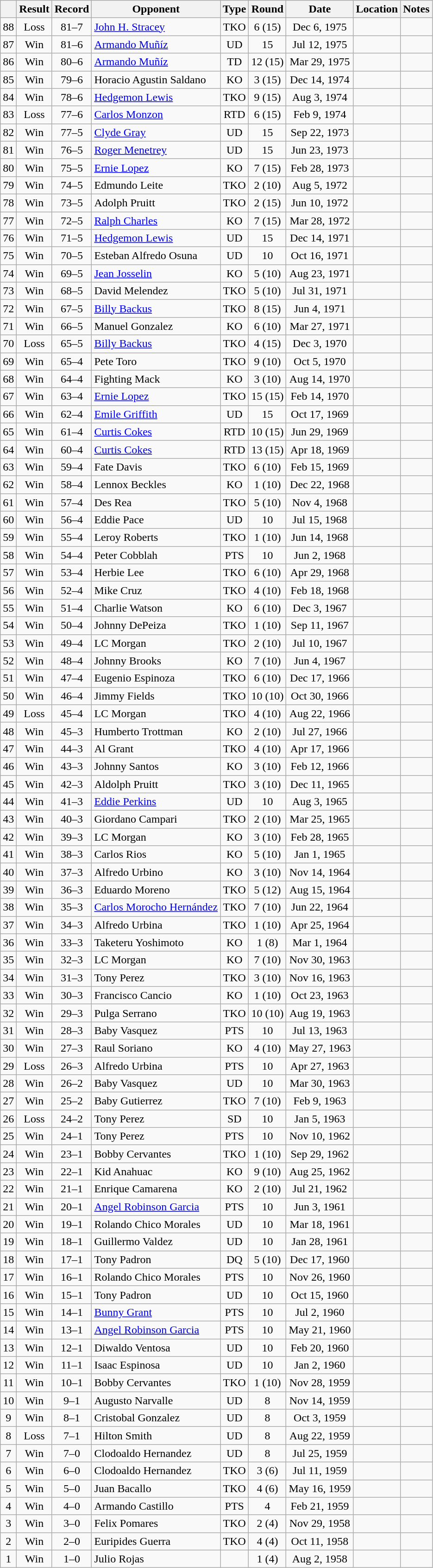<table class="wikitable" style="text-align:center">
<tr>
<th></th>
<th>Result</th>
<th>Record</th>
<th>Opponent</th>
<th>Type</th>
<th>Round</th>
<th>Date</th>
<th>Location</th>
<th>Notes</th>
</tr>
<tr>
<td>88</td>
<td>Loss</td>
<td>81–7</td>
<td style="text-align:left;"><a href='#'>John H. Stracey</a></td>
<td>TKO</td>
<td>6 (15)</td>
<td>Dec 6, 1975</td>
<td style="text-align:left;"></td>
<td style="text-align:left;"></td>
</tr>
<tr>
<td>87</td>
<td>Win</td>
<td>81–6</td>
<td style="text-align:left;"><a href='#'>Armando Muñíz</a></td>
<td>UD</td>
<td>15</td>
<td>Jul 12, 1975</td>
<td style="text-align:left;"></td>
<td style="text-align:left;"></td>
</tr>
<tr>
<td>86</td>
<td>Win</td>
<td>80–6</td>
<td style="text-align:left;"><a href='#'>Armando Muñíz</a></td>
<td>TD</td>
<td>12 (15)</td>
<td>Mar 29, 1975</td>
<td style="text-align:left;"></td>
<td style="text-align:left;"></td>
</tr>
<tr>
<td>85</td>
<td>Win</td>
<td>79–6</td>
<td style="text-align:left;">Horacio Agustin Saldano</td>
<td>KO</td>
<td>3 (15)</td>
<td>Dec 14, 1974</td>
<td style="text-align:left;"></td>
<td style="text-align:left;"></td>
</tr>
<tr>
<td>84</td>
<td>Win</td>
<td>78–6</td>
<td style="text-align:left;"><a href='#'>Hedgemon Lewis</a></td>
<td>TKO</td>
<td>9 (15)</td>
<td>Aug 3, 1974</td>
<td style="text-align:left;"></td>
<td style="text-align:left;"></td>
</tr>
<tr>
<td>83</td>
<td>Loss</td>
<td>77–6</td>
<td style="text-align:left;"><a href='#'>Carlos Monzon</a></td>
<td>RTD</td>
<td>6 (15)</td>
<td>Feb 9, 1974</td>
<td style="text-align:left;"></td>
<td style="text-align:left;"></td>
</tr>
<tr>
<td>82</td>
<td>Win</td>
<td>77–5</td>
<td style="text-align:left;"><a href='#'>Clyde Gray</a></td>
<td>UD</td>
<td>15</td>
<td>Sep 22, 1973</td>
<td style="text-align:left;"></td>
<td style="text-align:left;"></td>
</tr>
<tr>
<td>81</td>
<td>Win</td>
<td>76–5</td>
<td style="text-align:left;"><a href='#'>Roger Menetrey</a></td>
<td>UD</td>
<td>15</td>
<td>Jun 23, 1973</td>
<td style="text-align:left;"></td>
<td style="text-align:left;"></td>
</tr>
<tr>
<td>80</td>
<td>Win</td>
<td>75–5</td>
<td style="text-align:left;"><a href='#'>Ernie Lopez</a></td>
<td>KO</td>
<td>7 (15)</td>
<td>Feb 28, 1973</td>
<td style="text-align:left;"></td>
<td style="text-align:left;"></td>
</tr>
<tr>
<td>79</td>
<td>Win</td>
<td>74–5</td>
<td style="text-align:left;">Edmundo Leite</td>
<td>TKO</td>
<td>2 (10)</td>
<td>Aug 5, 1972</td>
<td style="text-align:left;"></td>
<td></td>
</tr>
<tr>
<td>78</td>
<td>Win</td>
<td>73–5</td>
<td style="text-align:left;">Adolph Pruitt</td>
<td>TKO</td>
<td>2 (15)</td>
<td>Jun 10, 1972</td>
<td style="text-align:left;"></td>
<td style="text-align:left;"></td>
</tr>
<tr>
<td>77</td>
<td>Win</td>
<td>72–5</td>
<td style="text-align:left;"><a href='#'>Ralph Charles</a></td>
<td>KO</td>
<td>7 (15)</td>
<td>Mar 28, 1972</td>
<td style="text-align:left;"></td>
<td style="text-align:left;"></td>
</tr>
<tr>
<td>76</td>
<td>Win</td>
<td>71–5</td>
<td style="text-align:left;"><a href='#'>Hedgemon Lewis</a></td>
<td>UD</td>
<td>15</td>
<td>Dec 14, 1971</td>
<td style="text-align:left;"></td>
<td style="text-align:left;"></td>
</tr>
<tr>
<td>75</td>
<td>Win</td>
<td>70–5</td>
<td style="text-align:left;">Esteban Alfredo Osuna</td>
<td>UD</td>
<td>10</td>
<td>Oct 16, 1971</td>
<td style="text-align:left;"></td>
<td></td>
</tr>
<tr>
<td>74</td>
<td>Win</td>
<td>69–5</td>
<td style="text-align:left;"><a href='#'>Jean Josselin</a></td>
<td>KO</td>
<td>5 (10)</td>
<td>Aug 23, 1971</td>
<td style="text-align:left;"></td>
<td></td>
</tr>
<tr>
<td>73</td>
<td>Win</td>
<td>68–5</td>
<td style="text-align:left;">David Melendez</td>
<td>TKO</td>
<td>5 (10)</td>
<td>Jul 31, 1971</td>
<td style="text-align:left;"></td>
<td></td>
</tr>
<tr>
<td>72</td>
<td>Win</td>
<td>67–5</td>
<td style="text-align:left;"><a href='#'>Billy Backus</a></td>
<td>TKO</td>
<td>8 (15)</td>
<td>Jun 4, 1971</td>
<td style="text-align:left;"></td>
<td style="text-align:left;"></td>
</tr>
<tr>
<td>71</td>
<td>Win</td>
<td>66–5</td>
<td style="text-align:left;">Manuel Gonzalez</td>
<td>KO</td>
<td>6 (10)</td>
<td>Mar 27, 1971</td>
<td style="text-align:left;"></td>
<td></td>
</tr>
<tr>
<td>70</td>
<td>Loss</td>
<td>65–5</td>
<td style="text-align:left;"><a href='#'>Billy Backus</a></td>
<td>TKO</td>
<td>4 (15)</td>
<td>Dec 3, 1970</td>
<td style="text-align:left;"></td>
<td style="text-align:left;"></td>
</tr>
<tr>
<td>69</td>
<td>Win</td>
<td>65–4</td>
<td style="text-align:left;">Pete Toro</td>
<td>TKO</td>
<td>9 (10)</td>
<td>Oct 5, 1970</td>
<td style="text-align:left;"></td>
<td></td>
</tr>
<tr>
<td>68</td>
<td>Win</td>
<td>64–4</td>
<td style="text-align:left;">Fighting Mack</td>
<td>KO</td>
<td>3 (10)</td>
<td>Aug 14, 1970</td>
<td style="text-align:left;"></td>
<td></td>
</tr>
<tr>
<td>67</td>
<td>Win</td>
<td>63–4</td>
<td style="text-align:left;"><a href='#'>Ernie Lopez</a></td>
<td>TKO</td>
<td>15 (15)</td>
<td>Feb 14, 1970</td>
<td style="text-align:left;"></td>
<td style="text-align:left;"></td>
</tr>
<tr>
<td>66</td>
<td>Win</td>
<td>62–4</td>
<td style="text-align:left;"><a href='#'>Emile Griffith</a></td>
<td>UD</td>
<td>15</td>
<td>Oct 17, 1969</td>
<td style="text-align:left;"></td>
<td style="text-align:left;"></td>
</tr>
<tr>
<td>65</td>
<td>Win</td>
<td>61–4</td>
<td style="text-align:left;"><a href='#'>Curtis Cokes</a></td>
<td>RTD</td>
<td>10 (15)</td>
<td>Jun 29, 1969</td>
<td style="text-align:left;"></td>
<td style="text-align:left;"></td>
</tr>
<tr>
<td>64</td>
<td>Win</td>
<td>60–4</td>
<td style="text-align:left;"><a href='#'>Curtis Cokes</a></td>
<td>RTD</td>
<td>13 (15)</td>
<td>Apr 18, 1969</td>
<td style="text-align:left;"></td>
<td style="text-align:left;"></td>
</tr>
<tr>
<td>63</td>
<td>Win</td>
<td>59–4</td>
<td style="text-align:left;">Fate Davis</td>
<td>TKO</td>
<td>6 (10)</td>
<td>Feb 15, 1969</td>
<td style="text-align:left;"></td>
<td></td>
</tr>
<tr>
<td>62</td>
<td>Win</td>
<td>58–4</td>
<td style="text-align:left;">Lennox Beckles</td>
<td>KO</td>
<td>1 (10)</td>
<td>Dec 22, 1968</td>
<td style="text-align:left;"></td>
<td></td>
</tr>
<tr>
<td>61</td>
<td>Win</td>
<td>57–4</td>
<td style="text-align:left;">Des Rea</td>
<td>TKO</td>
<td>5 (10)</td>
<td>Nov 4, 1968</td>
<td style="text-align:left;"></td>
<td></td>
</tr>
<tr>
<td>60</td>
<td>Win</td>
<td>56–4</td>
<td style="text-align:left;">Eddie Pace</td>
<td>UD</td>
<td>10</td>
<td>Jul 15, 1968</td>
<td style="text-align:left;"></td>
<td></td>
</tr>
<tr>
<td>59</td>
<td>Win</td>
<td>55–4</td>
<td style="text-align:left;">Leroy Roberts</td>
<td>TKO</td>
<td>1 (10)</td>
<td>Jun 14, 1968</td>
<td style="text-align:left;"></td>
<td></td>
</tr>
<tr>
<td>58</td>
<td>Win</td>
<td>54–4</td>
<td style="text-align:left;">Peter Cobblah</td>
<td>PTS</td>
<td>10</td>
<td>Jun 2, 1968</td>
<td style="text-align:left;"></td>
<td></td>
</tr>
<tr>
<td>57</td>
<td>Win</td>
<td>53–4</td>
<td style="text-align:left;">Herbie Lee</td>
<td>TKO</td>
<td>6 (10)</td>
<td>Apr 29, 1968</td>
<td style="text-align:left;"></td>
<td></td>
</tr>
<tr>
<td>56</td>
<td>Win</td>
<td>52–4</td>
<td style="text-align:left;">Mike Cruz</td>
<td>TKO</td>
<td>4 (10)</td>
<td>Feb 18, 1968</td>
<td style="text-align:left;"></td>
<td></td>
</tr>
<tr>
<td>55</td>
<td>Win</td>
<td>51–4</td>
<td style="text-align:left;">Charlie Watson</td>
<td>KO</td>
<td>6 (10)</td>
<td>Dec 3, 1967</td>
<td style="text-align:left;"></td>
<td></td>
</tr>
<tr>
<td>54</td>
<td>Win</td>
<td>50–4</td>
<td style="text-align:left;">Johnny DePeiza</td>
<td>TKO</td>
<td>1 (10)</td>
<td>Sep 11, 1967</td>
<td style="text-align:left;"></td>
<td></td>
</tr>
<tr>
<td>53</td>
<td>Win</td>
<td>49–4</td>
<td style="text-align:left;">LC Morgan</td>
<td>TKO</td>
<td>2 (10)</td>
<td>Jul 10, 1967</td>
<td style="text-align:left;"></td>
<td></td>
</tr>
<tr>
<td>52</td>
<td>Win</td>
<td>48–4</td>
<td style="text-align:left;">Johnny Brooks</td>
<td>KO</td>
<td>7 (10)</td>
<td>Jun 4, 1967</td>
<td style="text-align:left;"></td>
<td></td>
</tr>
<tr>
<td>51</td>
<td>Win</td>
<td>47–4</td>
<td style="text-align:left;">Eugenio Espinoza</td>
<td>TKO</td>
<td>6 (10)</td>
<td>Dec 17, 1966</td>
<td style="text-align:left;"></td>
<td></td>
</tr>
<tr>
<td>50</td>
<td>Win</td>
<td>46–4</td>
<td style="text-align:left;">Jimmy Fields</td>
<td>TKO</td>
<td>10 (10)</td>
<td>Oct 30, 1966</td>
<td style="text-align:left;"></td>
<td></td>
</tr>
<tr>
<td>49</td>
<td>Loss</td>
<td>45–4</td>
<td style="text-align:left;">LC Morgan</td>
<td>TKO</td>
<td>4 (10)</td>
<td>Aug 22, 1966</td>
<td style="text-align:left;"></td>
<td></td>
</tr>
<tr>
<td>48</td>
<td>Win</td>
<td>45–3</td>
<td style="text-align:left;">Humberto Trottman</td>
<td>KO</td>
<td>2 (10)</td>
<td>Jul 27, 1966</td>
<td style="text-align:left;"></td>
<td></td>
</tr>
<tr>
<td>47</td>
<td>Win</td>
<td>44–3</td>
<td style="text-align:left;">Al Grant</td>
<td>TKO</td>
<td>4 (10)</td>
<td>Apr 17, 1966</td>
<td style="text-align:left;"></td>
<td></td>
</tr>
<tr>
<td>46</td>
<td>Win</td>
<td>43–3</td>
<td style="text-align:left;">Johnny Santos</td>
<td>KO</td>
<td>3 (10)</td>
<td>Feb 12, 1966</td>
<td style="text-align:left;"></td>
<td></td>
</tr>
<tr>
<td>45</td>
<td>Win</td>
<td>42–3</td>
<td style="text-align:left;">Aldolph Pruitt</td>
<td>TKO</td>
<td>3 (10)</td>
<td>Dec 11, 1965</td>
<td style="text-align:left;"></td>
<td></td>
</tr>
<tr>
<td>44</td>
<td>Win</td>
<td>41–3</td>
<td style="text-align:left;"><a href='#'>Eddie Perkins</a></td>
<td>UD</td>
<td>10</td>
<td>Aug 3, 1965</td>
<td style="text-align:left;"></td>
<td></td>
</tr>
<tr>
<td>43</td>
<td>Win</td>
<td>40–3</td>
<td style="text-align:left;">Giordano Campari</td>
<td>TKO</td>
<td>2 (10)</td>
<td>Mar 25, 1965</td>
<td style="text-align:left;"></td>
<td></td>
</tr>
<tr>
<td>42</td>
<td>Win</td>
<td>39–3</td>
<td style="text-align:left;">LC Morgan</td>
<td>KO</td>
<td>3 (10)</td>
<td>Feb 28, 1965</td>
<td style="text-align:left;"></td>
<td></td>
</tr>
<tr>
<td>41</td>
<td>Win</td>
<td>38–3</td>
<td style="text-align:left;">Carlos Rios</td>
<td>KO</td>
<td>5 (10)</td>
<td>Jan 1, 1965</td>
<td style="text-align:left;"></td>
<td></td>
</tr>
<tr>
<td>40</td>
<td>Win</td>
<td>37–3</td>
<td style="text-align:left;">Alfredo Urbino</td>
<td>KO</td>
<td>3 (10)</td>
<td>Nov 14, 1964</td>
<td style="text-align:left;"></td>
<td></td>
</tr>
<tr>
<td>39</td>
<td>Win</td>
<td>36–3</td>
<td style="text-align:left;">Eduardo Moreno</td>
<td>TKO</td>
<td>5 (12)</td>
<td>Aug 15, 1964</td>
<td style="text-align:left;"></td>
<td></td>
</tr>
<tr>
<td>38</td>
<td>Win</td>
<td>35–3</td>
<td style="text-align:left;"><a href='#'>Carlos Morocho Hernández</a></td>
<td>TKO</td>
<td>7 (10)</td>
<td>Jun 22, 1964</td>
<td style="text-align:left;"></td>
<td></td>
</tr>
<tr>
<td>37</td>
<td>Win</td>
<td>34–3</td>
<td style="text-align:left;">Alfredo Urbina</td>
<td>TKO</td>
<td>1 (10)</td>
<td>Apr 25, 1964</td>
<td style="text-align:left;"></td>
<td></td>
</tr>
<tr>
<td>36</td>
<td>Win</td>
<td>33–3</td>
<td style="text-align:left;">Taketeru Yoshimoto</td>
<td>KO</td>
<td>1 (8)</td>
<td>Mar 1, 1964</td>
<td style="text-align:left;"></td>
<td></td>
</tr>
<tr>
<td>35</td>
<td>Win</td>
<td>32–3</td>
<td style="text-align:left;">LC Morgan</td>
<td>KO</td>
<td>7 (10)</td>
<td>Nov 30, 1963</td>
<td style="text-align:left;"></td>
<td></td>
</tr>
<tr>
<td>34</td>
<td>Win</td>
<td>31–3</td>
<td style="text-align:left;">Tony Perez</td>
<td>TKO</td>
<td>3 (10)</td>
<td>Nov 16, 1963</td>
<td style="text-align:left;"></td>
<td></td>
</tr>
<tr>
<td>33</td>
<td>Win</td>
<td>30–3</td>
<td style="text-align:left;">Francisco Cancio</td>
<td>KO</td>
<td>1 (10)</td>
<td>Oct 23, 1963</td>
<td style="text-align:left;"></td>
<td></td>
</tr>
<tr>
<td>32</td>
<td>Win</td>
<td>29–3</td>
<td style="text-align:left;">Pulga Serrano</td>
<td>TKO</td>
<td>10 (10)</td>
<td>Aug 19, 1963</td>
<td style="text-align:left;"></td>
<td></td>
</tr>
<tr>
<td>31</td>
<td>Win</td>
<td>28–3</td>
<td style="text-align:left;">Baby Vasquez</td>
<td>PTS</td>
<td>10</td>
<td>Jul 13, 1963</td>
<td style="text-align:left;"></td>
<td></td>
</tr>
<tr>
<td>30</td>
<td>Win</td>
<td>27–3</td>
<td style="text-align:left;">Raul Soriano</td>
<td>KO</td>
<td>4 (10)</td>
<td>May 27, 1963</td>
<td style="text-align:left;"></td>
<td></td>
</tr>
<tr>
<td>29</td>
<td>Loss</td>
<td>26–3</td>
<td style="text-align:left;">Alfredo Urbina</td>
<td>PTS</td>
<td>10</td>
<td>Apr 27, 1963</td>
<td style="text-align:left;"></td>
<td></td>
</tr>
<tr>
<td>28</td>
<td>Win</td>
<td>26–2</td>
<td style="text-align:left;">Baby Vasquez</td>
<td>UD</td>
<td>10</td>
<td>Mar 30, 1963</td>
<td style="text-align:left;"></td>
<td></td>
</tr>
<tr>
<td>27</td>
<td>Win</td>
<td>25–2</td>
<td style="text-align:left;">Baby Gutierrez</td>
<td>TKO</td>
<td>7 (10)</td>
<td>Feb 9, 1963</td>
<td style="text-align:left;"></td>
<td></td>
</tr>
<tr>
<td>26</td>
<td>Loss</td>
<td>24–2</td>
<td style="text-align:left;">Tony Perez</td>
<td>SD</td>
<td>10</td>
<td>Jan 5, 1963</td>
<td style="text-align:left;"></td>
<td></td>
</tr>
<tr>
<td>25</td>
<td>Win</td>
<td>24–1</td>
<td style="text-align:left;">Tony Perez</td>
<td>PTS</td>
<td>10</td>
<td>Nov 10, 1962</td>
<td style="text-align:left;"></td>
<td></td>
</tr>
<tr>
<td>24</td>
<td>Win</td>
<td>23–1</td>
<td style="text-align:left;">Bobby Cervantes</td>
<td>TKO</td>
<td>1 (10)</td>
<td>Sep 29, 1962</td>
<td style="text-align:left;"></td>
<td></td>
</tr>
<tr>
<td>23</td>
<td>Win</td>
<td>22–1</td>
<td style="text-align:left;">Kid Anahuac</td>
<td>KO</td>
<td>9 (10)</td>
<td>Aug 25, 1962</td>
<td style="text-align:left;"></td>
<td></td>
</tr>
<tr>
<td>22</td>
<td>Win</td>
<td>21–1</td>
<td style="text-align:left;">Enrique Camarena</td>
<td>KO</td>
<td>2 (10)</td>
<td>Jul 21, 1962</td>
<td style="text-align:left;"></td>
<td></td>
</tr>
<tr>
<td>21</td>
<td>Win</td>
<td>20–1</td>
<td style="text-align:left;"><a href='#'>Angel Robinson Garcia</a></td>
<td>PTS</td>
<td>10</td>
<td>Jun 3, 1961</td>
<td style="text-align:left;"></td>
<td></td>
</tr>
<tr>
<td>20</td>
<td>Win</td>
<td>19–1</td>
<td style="text-align:left;">Rolando Chico Morales</td>
<td>UD</td>
<td>10</td>
<td>Mar 18, 1961</td>
<td style="text-align:left;"></td>
<td></td>
</tr>
<tr>
<td>19</td>
<td>Win</td>
<td>18–1</td>
<td style="text-align:left;">Guillermo Valdez</td>
<td>UD</td>
<td>10</td>
<td>Jan 28, 1961</td>
<td style="text-align:left;"></td>
<td></td>
</tr>
<tr>
<td>18</td>
<td>Win</td>
<td>17–1</td>
<td style="text-align:left;">Tony Padron</td>
<td>DQ</td>
<td>5 (10)</td>
<td>Dec 17, 1960</td>
<td style="text-align:left;"></td>
<td></td>
</tr>
<tr>
<td>17</td>
<td>Win</td>
<td>16–1</td>
<td style="text-align:left;">Rolando Chico Morales</td>
<td>PTS</td>
<td>10</td>
<td>Nov 26, 1960</td>
<td style="text-align:left;"></td>
<td></td>
</tr>
<tr>
<td>16</td>
<td>Win</td>
<td>15–1</td>
<td style="text-align:left;">Tony Padron</td>
<td>UD</td>
<td>10</td>
<td>Oct 15, 1960</td>
<td style="text-align:left;"></td>
<td></td>
</tr>
<tr>
<td>15</td>
<td>Win</td>
<td>14–1</td>
<td style="text-align:left;"><a href='#'>Bunny Grant</a></td>
<td>PTS</td>
<td>10</td>
<td>Jul 2, 1960</td>
<td style="text-align:left;"></td>
<td></td>
</tr>
<tr>
<td>14</td>
<td>Win</td>
<td>13–1</td>
<td style="text-align:left;"><a href='#'>Angel Robinson Garcia</a></td>
<td>PTS</td>
<td>10</td>
<td>May 21, 1960</td>
<td style="text-align:left;"></td>
<td></td>
</tr>
<tr>
<td>13</td>
<td>Win</td>
<td>12–1</td>
<td style="text-align:left;">Diwaldo Ventosa</td>
<td>UD</td>
<td>10</td>
<td>Feb 20, 1960</td>
<td style="text-align:left;"></td>
<td></td>
</tr>
<tr>
<td>12</td>
<td>Win</td>
<td>11–1</td>
<td style="text-align:left;">Isaac Espinosa</td>
<td>UD</td>
<td>10</td>
<td>Jan 2, 1960</td>
<td style="text-align:left;"></td>
<td></td>
</tr>
<tr>
<td>11</td>
<td>Win</td>
<td>10–1</td>
<td style="text-align:left;">Bobby Cervantes</td>
<td>TKO</td>
<td>1 (10)</td>
<td>Nov 28, 1959</td>
<td style="text-align:left;"></td>
<td></td>
</tr>
<tr>
<td>10</td>
<td>Win</td>
<td>9–1</td>
<td style="text-align:left;">Augusto Narvalle</td>
<td>UD</td>
<td>8</td>
<td>Nov 14, 1959</td>
<td style="text-align:left;"></td>
<td></td>
</tr>
<tr>
<td>9</td>
<td>Win</td>
<td>8–1</td>
<td style="text-align:left;">Cristobal Gonzalez</td>
<td>UD</td>
<td>8</td>
<td>Oct 3, 1959</td>
<td style="text-align:left;"></td>
<td></td>
</tr>
<tr>
<td>8</td>
<td>Loss</td>
<td>7–1</td>
<td style="text-align:left;">Hilton Smith</td>
<td>UD</td>
<td>8</td>
<td>Aug 22, 1959</td>
<td style="text-align:left;"></td>
<td></td>
</tr>
<tr>
<td>7</td>
<td>Win</td>
<td>7–0</td>
<td style="text-align:left;">Clodoaldo Hernandez</td>
<td>UD</td>
<td>8</td>
<td>Jul 25, 1959</td>
<td style="text-align:left;"></td>
<td></td>
</tr>
<tr>
<td>6</td>
<td>Win</td>
<td>6–0</td>
<td style="text-align:left;">Clodoaldo Hernandez</td>
<td>TKO</td>
<td>3 (6)</td>
<td>Jul 11, 1959</td>
<td style="text-align:left;"></td>
<td></td>
</tr>
<tr>
<td>5</td>
<td>Win</td>
<td>5–0</td>
<td style="text-align:left;">Juan Bacallo</td>
<td>TKO</td>
<td>4 (6)</td>
<td>May 16, 1959</td>
<td style="text-align:left;"></td>
<td></td>
</tr>
<tr>
<td>4</td>
<td>Win</td>
<td>4–0</td>
<td style="text-align:left;">Armando Castillo</td>
<td>PTS</td>
<td>4</td>
<td>Feb 21, 1959</td>
<td style="text-align:left;"></td>
<td></td>
</tr>
<tr>
<td>3</td>
<td>Win</td>
<td>3–0</td>
<td style="text-align:left;">Felix Pomares</td>
<td>TKO</td>
<td>2 (4)</td>
<td>Nov 29, 1958</td>
<td style="text-align:left;"></td>
<td></td>
</tr>
<tr>
<td>2</td>
<td>Win</td>
<td>2–0</td>
<td style="text-align:left;">Euripides Guerra</td>
<td>TKO</td>
<td>4 (4)</td>
<td>Oct 11, 1958</td>
<td style="text-align:left;"></td>
<td></td>
</tr>
<tr>
<td>1</td>
<td>Win</td>
<td>1–0</td>
<td style="text-align:left;">Julio Rojas</td>
<td></td>
<td>1 (4)</td>
<td>Aug 2, 1958</td>
<td style="text-align:left;"></td>
<td></td>
</tr>
</table>
